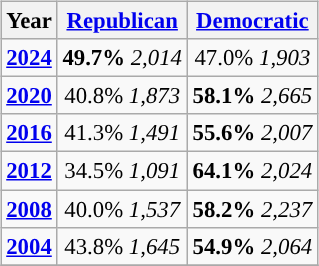<table class="wikitable" style="float:right; margin: 1em 1em 1em 0; font-size: 95%;">
<tr>
<th>Year</th>
<th><a href='#'>Republican</a></th>
<th><a href='#'>Democratic</a></th>
</tr>
<tr>
<td style="text-align:center; "><strong><a href='#'>2024</a></strong></td>
<td style="text-align:center; "><strong>49.7%</strong> <em>2,014</em></td>
<td style="text-align:center; ">47.0% <em>1,903</em></td>
</tr>
<tr>
<td style="text-align:center; "><strong><a href='#'>2020</a></strong></td>
<td style="text-align:center; ">40.8% <em>1,873</em></td>
<td style="text-align:center; "><strong>58.1%</strong>  <em>2,665</em></td>
</tr>
<tr>
<td style="text-align:center; "><strong><a href='#'>2016</a></strong></td>
<td style="text-align:center; ">41.3% <em>1,491</em></td>
<td style="text-align:center; "><strong>55.6%</strong>  <em>2,007</em></td>
</tr>
<tr>
<td style="text-align:center; "><strong><a href='#'>2012</a></strong></td>
<td style="text-align:center; ">34.5% <em>1,091</em></td>
<td style="text-align:center; "><strong>64.1%</strong>  <em>2,024</em></td>
</tr>
<tr>
<td style="text-align:center; "><strong><a href='#'>2008</a></strong></td>
<td style="text-align:center; ">40.0% <em>1,537</em></td>
<td style="text-align:center; "><strong>58.2%</strong>  <em>2,237</em></td>
</tr>
<tr>
<td style="text-align:center; "><strong><a href='#'>2004</a></strong></td>
<td style="text-align:center; ">43.8% <em>1,645</em></td>
<td style="text-align:center; "><strong>54.9%</strong> <em>2,064</em></td>
</tr>
<tr>
</tr>
</table>
